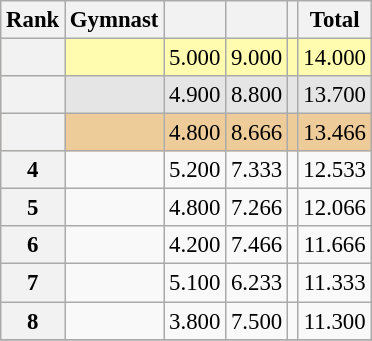<table class="wikitable sortable" style="text-align:center; font-size:95%">
<tr>
<th scope=col>Rank</th>
<th scope=col>Gymnast</th>
<th scope=col></th>
<th scope=col></th>
<th scope=col></th>
<th scope=col>Total</th>
</tr>
<tr bgcolor=fffcaf>
<th scope=row></th>
<td align=left></td>
<td>5.000</td>
<td>9.000</td>
<td></td>
<td>14.000</td>
</tr>
<tr bgcolor=e5e5e5>
<th scope=row></th>
<td align=left></td>
<td>4.900</td>
<td>8.800</td>
<td></td>
<td>13.700</td>
</tr>
<tr bgcolor=eecc99>
<th scope=row></th>
<td align=left></td>
<td>4.800</td>
<td>8.666</td>
<td></td>
<td>13.466</td>
</tr>
<tr>
<th scope=row>4</th>
<td align=left></td>
<td>5.200</td>
<td>7.333</td>
<td></td>
<td>12.533</td>
</tr>
<tr>
<th scope=row>5</th>
<td align=left></td>
<td>4.800</td>
<td>7.266</td>
<td></td>
<td>12.066</td>
</tr>
<tr>
<th scope=row>6</th>
<td align=left></td>
<td>4.200</td>
<td>7.466</td>
<td></td>
<td>11.666</td>
</tr>
<tr>
<th scope=row>7</th>
<td align=left></td>
<td>5.100</td>
<td>6.233</td>
<td></td>
<td>11.333</td>
</tr>
<tr>
<th scope=row>8</th>
<td align=left></td>
<td>3.800</td>
<td>7.500</td>
<td></td>
<td>11.300</td>
</tr>
<tr>
</tr>
</table>
